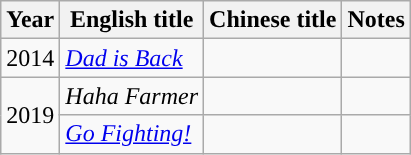<table class="wikitable">
<tr>
<th>Year</th>
<th>English title</th>
<th>Chinese title</th>
<th>Notes</th>
</tr>
<tr>
<td>2014</td>
<td><em><a href='#'>Dad is Back</a></em></td>
<td></td>
<td></td>
</tr>
<tr>
<td rowspan=2>2019</td>
<td><em>Haha Farmer</em></td>
<td></td>
<td></td>
</tr>
<tr>
<td><em><a href='#'>Go Fighting!</a></em></td>
<td></td>
<td></td>
</tr>
</table>
